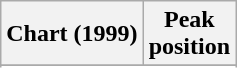<table class="wikitable">
<tr>
<th>Chart (1999)</th>
<th>Peak<br>position</th>
</tr>
<tr>
</tr>
<tr>
</tr>
<tr>
</tr>
</table>
